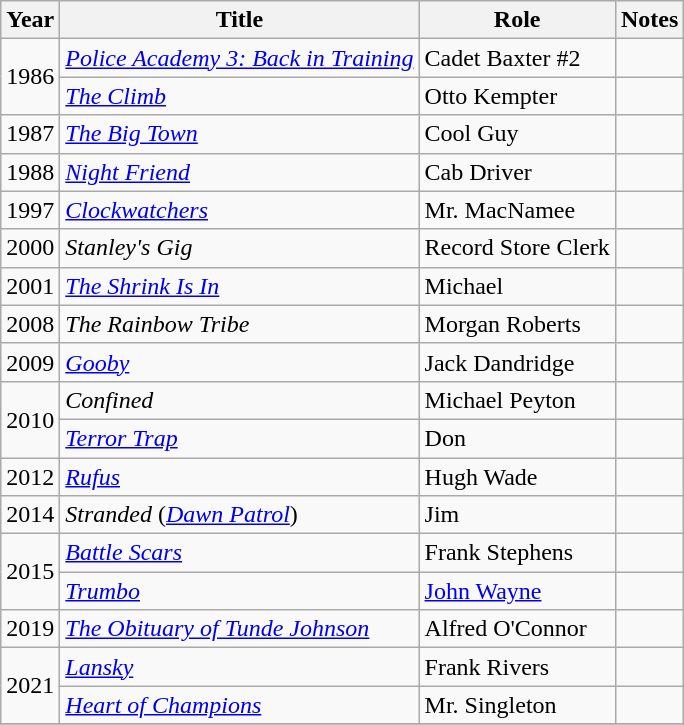<table class="wikitable sortable">
<tr>
<th>Year</th>
<th>Title</th>
<th>Role</th>
<th class="unsortable">Notes</th>
</tr>
<tr>
<td rowspan="2">1986</td>
<td><em><a href='#'>Police Academy 3: Back in Training</a></em></td>
<td>Cadet Baxter #2</td>
<td></td>
</tr>
<tr>
<td data-sort-value="Climb, The"><em><a href='#'>The Climb</a></em></td>
<td>Otto Kempter</td>
<td></td>
</tr>
<tr>
<td>1987</td>
<td data-sort-value="Big Town, The"><em><a href='#'>The Big Town</a></em></td>
<td>Cool Guy</td>
<td></td>
</tr>
<tr>
<td>1988</td>
<td><em><a href='#'>Night Friend</a></em></td>
<td>Cab Driver</td>
<td></td>
</tr>
<tr>
<td>1997</td>
<td><em><a href='#'>Clockwatchers</a></em></td>
<td>Mr. MacNamee</td>
<td></td>
</tr>
<tr>
<td>2000</td>
<td><em>Stanley's Gig</em></td>
<td>Record Store Clerk</td>
<td></td>
</tr>
<tr>
<td>2001</td>
<td data-sort-value="Shrink Is In, The"><em><a href='#'>The Shrink Is In</a></em></td>
<td>Michael</td>
<td></td>
</tr>
<tr>
<td>2008</td>
<td data-sort-value="Rainbow Tribe, The"><em>The Rainbow Tribe</em></td>
<td>Morgan Roberts</td>
<td></td>
</tr>
<tr>
<td>2009</td>
<td><em><a href='#'>Gooby</a></em></td>
<td>Jack Dandridge</td>
<td></td>
</tr>
<tr>
<td rowspan="2">2010</td>
<td><em>Confined</em></td>
<td>Michael Peyton</td>
<td></td>
</tr>
<tr>
<td><em><a href='#'>Terror Trap</a></em></td>
<td>Don</td>
<td></td>
</tr>
<tr>
<td>2012</td>
<td><em><a href='#'>Rufus</a></em></td>
<td>Hugh Wade</td>
<td></td>
</tr>
<tr>
<td>2014</td>
<td><em>Stranded</em> (<em><a href='#'>Dawn Patrol</a></em>)</td>
<td>Jim</td>
<td></td>
</tr>
<tr>
<td rowspan="2">2015</td>
<td><em><a href='#'>Battle Scars</a></em></td>
<td>Frank Stephens</td>
<td></td>
</tr>
<tr>
<td><em><a href='#'>Trumbo</a></em></td>
<td><a href='#'>John Wayne</a></td>
<td></td>
</tr>
<tr>
<td>2019</td>
<td data-sort-value="Obituary of Tunde Johnson, The"><em><a href='#'>The Obituary of Tunde Johnson</a></em></td>
<td>Alfred O'Connor</td>
<td></td>
</tr>
<tr>
<td rowspan="2">2021</td>
<td><em><a href='#'>Lansky</a></em></td>
<td>Frank Rivers</td>
<td></td>
</tr>
<tr>
<td><em><a href='#'>Heart of Champions</a></em></td>
<td>Mr. Singleton</td>
<td></td>
</tr>
<tr>
</tr>
</table>
